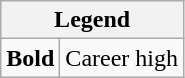<table class="wikitable mw-collapsible mw-collapsed">
<tr>
<th colspan="2">Legend</th>
</tr>
<tr>
<td><strong>Bold</strong></td>
<td>Career high</td>
</tr>
</table>
